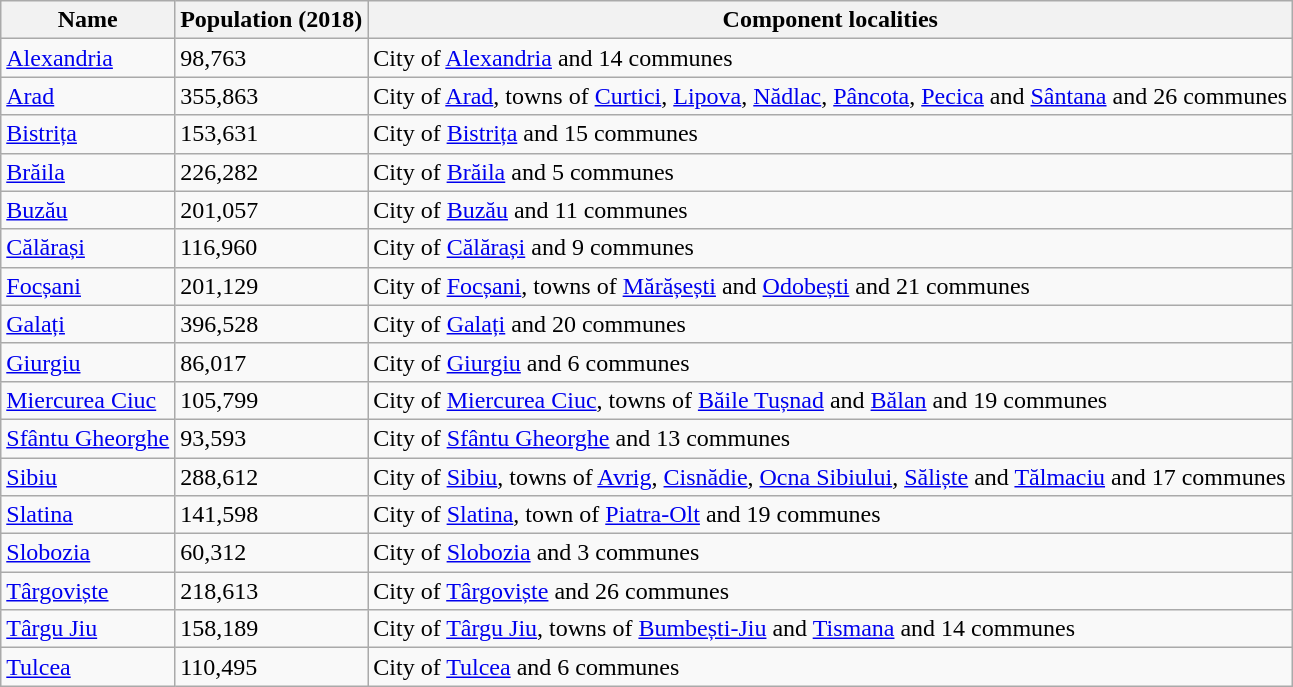<table class="wikitable sortable">
<tr>
<th>Name</th>
<th>Population (2018)</th>
<th>Component localities</th>
</tr>
<tr>
<td><a href='#'>Alexandria</a></td>
<td>98,763</td>
<td>City of <a href='#'>Alexandria</a> and 14 communes</td>
</tr>
<tr>
<td><a href='#'>Arad</a></td>
<td>355,863</td>
<td>City of <a href='#'>Arad</a>, towns of <a href='#'>Curtici</a>, <a href='#'>Lipova</a>, <a href='#'>Nădlac</a>, <a href='#'>Pâncota</a>, <a href='#'>Pecica</a> and <a href='#'>Sântana</a> and 26 communes</td>
</tr>
<tr>
<td><a href='#'>Bistrița</a></td>
<td>153,631</td>
<td>City of <a href='#'>Bistrița</a> and 15 communes</td>
</tr>
<tr>
<td><a href='#'>Brăila</a></td>
<td>226,282</td>
<td>City of <a href='#'>Brăila</a> and 5 communes</td>
</tr>
<tr>
<td><a href='#'>Buzău</a></td>
<td>201,057</td>
<td>City of <a href='#'>Buzău</a> and 11 communes</td>
</tr>
<tr>
<td><a href='#'>Călărași</a></td>
<td>116,960</td>
<td>City of <a href='#'>Călărași</a> and 9 communes</td>
</tr>
<tr>
<td><a href='#'>Focșani</a></td>
<td>201,129</td>
<td>City of <a href='#'>Focșani</a>, towns of <a href='#'>Mărășești</a> and <a href='#'>Odobești</a> and 21 communes</td>
</tr>
<tr>
<td><a href='#'>Galați</a></td>
<td>396,528</td>
<td>City of <a href='#'>Galați</a> and 20 communes</td>
</tr>
<tr>
<td><a href='#'>Giurgiu</a></td>
<td>86,017</td>
<td>City of <a href='#'>Giurgiu</a> and 6 communes</td>
</tr>
<tr>
<td><a href='#'>Miercurea Ciuc</a></td>
<td>105,799</td>
<td>City of <a href='#'>Miercurea Ciuc</a>, towns of <a href='#'>Băile Tușnad</a> and <a href='#'>Bălan</a> and 19 communes</td>
</tr>
<tr>
<td><a href='#'>Sfântu Gheorghe</a></td>
<td>93,593</td>
<td>City of <a href='#'>Sfântu Gheorghe</a> and 13 communes</td>
</tr>
<tr>
<td><a href='#'>Sibiu</a></td>
<td>288,612</td>
<td>City of <a href='#'>Sibiu</a>, towns of <a href='#'>Avrig</a>, <a href='#'>Cisnădie</a>, <a href='#'>Ocna Sibiului</a>, <a href='#'>Săliște</a> and <a href='#'>Tălmaciu</a> and 17 communes</td>
</tr>
<tr>
<td><a href='#'>Slatina</a></td>
<td>141,598</td>
<td>City of <a href='#'>Slatina</a>, town of <a href='#'>Piatra-Olt</a> and 19 communes</td>
</tr>
<tr>
<td><a href='#'>Slobozia</a></td>
<td>60,312</td>
<td>City of <a href='#'>Slobozia</a> and 3 communes</td>
</tr>
<tr>
<td><a href='#'>Târgoviște</a></td>
<td>218,613</td>
<td>City of <a href='#'>Târgoviște</a> and 26 communes</td>
</tr>
<tr>
<td><a href='#'>Târgu Jiu</a></td>
<td>158,189</td>
<td>City of <a href='#'>Târgu Jiu</a>, towns of <a href='#'>Bumbești-Jiu</a> and <a href='#'>Tismana</a> and 14 communes</td>
</tr>
<tr>
<td><a href='#'>Tulcea</a></td>
<td>110,495</td>
<td>City of <a href='#'>Tulcea</a> and 6 communes</td>
</tr>
</table>
